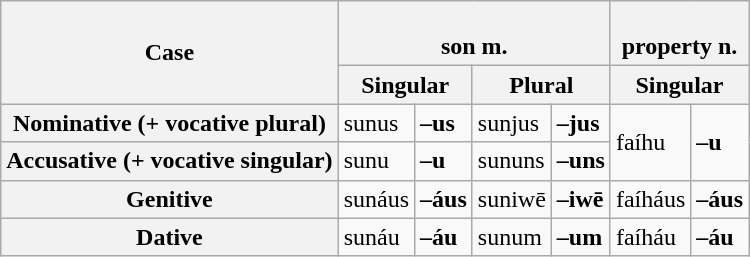<table class="wikitable">
<tr>
<th rowspan="2">Case</th>
<th colspan="4"><br> son m.</th>
<th colspan="2"><br> property n.</th>
</tr>
<tr>
<th colspan="2"><strong>Singular</strong></th>
<th colspan="2"><strong>Plural</strong></th>
<th colspan="2"><strong>Singular</strong></th>
</tr>
<tr>
<th><strong>Nominative (+ vocative plural)</strong></th>
<td>sunus</td>
<td><strong>–us</strong></td>
<td>sunjus</td>
<td><strong>–jus</strong></td>
<td rowspan="2">faíhu</td>
<td rowspan="2"><strong>–u</strong></td>
</tr>
<tr>
<th><strong>Accusative (+ vocative singular)</strong></th>
<td>sunu</td>
<td><strong>–u</strong></td>
<td>sununs</td>
<td><strong>–uns</strong></td>
</tr>
<tr>
<th><strong>Genitive</strong></th>
<td>sunáus</td>
<td><strong>–áus</strong></td>
<td>suniwē</td>
<td><strong>–iwē</strong></td>
<td>faíháus</td>
<td><strong>–áus</strong></td>
</tr>
<tr>
<th><strong>Dative</strong></th>
<td>sunáu</td>
<td><strong>–áu</strong></td>
<td>sunum</td>
<td><strong>–um</strong></td>
<td>faíháu</td>
<td><strong>–áu</strong></td>
</tr>
</table>
